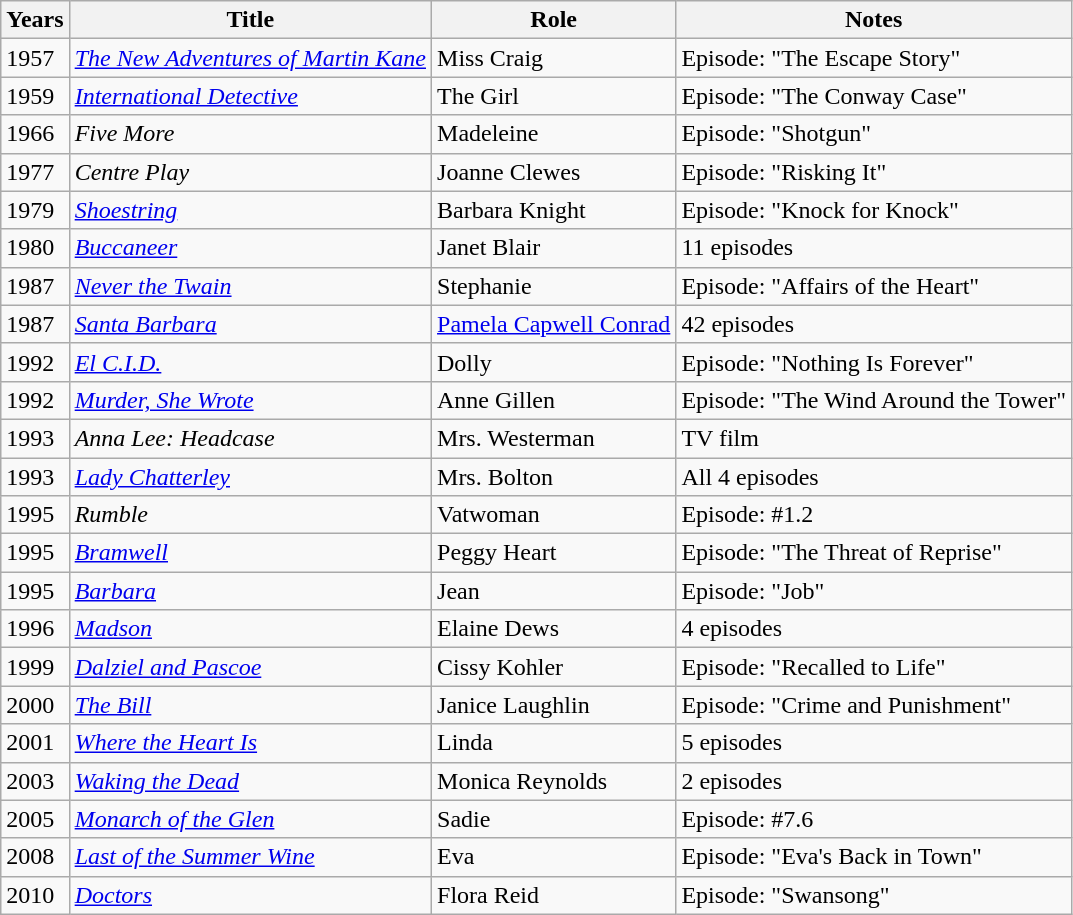<table class="wikitable">
<tr>
<th>Years</th>
<th>Title</th>
<th>Role</th>
<th>Notes</th>
</tr>
<tr>
<td>1957</td>
<td><em><a href='#'>The New Adventures of Martin Kane</a></em></td>
<td>Miss Craig</td>
<td>Episode: "The Escape Story"</td>
</tr>
<tr>
<td>1959</td>
<td><em><a href='#'>International Detective</a></em></td>
<td>The Girl</td>
<td>Episode: "The Conway Case"</td>
</tr>
<tr>
<td>1966</td>
<td><em>Five More</em></td>
<td>Madeleine</td>
<td>Episode: "Shotgun"</td>
</tr>
<tr>
<td>1977</td>
<td><em>Centre Play</em></td>
<td>Joanne Clewes</td>
<td>Episode: "Risking It"</td>
</tr>
<tr>
<td>1979</td>
<td><em><a href='#'>Shoestring</a></em></td>
<td>Barbara Knight</td>
<td>Episode: "Knock for Knock"</td>
</tr>
<tr>
<td>1980</td>
<td><em><a href='#'>Buccaneer</a></em></td>
<td>Janet Blair</td>
<td>11 episodes</td>
</tr>
<tr>
<td>1987</td>
<td><em><a href='#'>Never the Twain</a></em></td>
<td>Stephanie</td>
<td>Episode: "Affairs of the Heart"</td>
</tr>
<tr>
<td>1987</td>
<td><em><a href='#'>Santa Barbara</a></em></td>
<td><a href='#'>Pamela Capwell Conrad</a></td>
<td>42 episodes</td>
</tr>
<tr>
<td>1992</td>
<td><em><a href='#'>El C.I.D.</a></em></td>
<td>Dolly</td>
<td>Episode: "Nothing Is Forever"</td>
</tr>
<tr>
<td>1992</td>
<td><em><a href='#'>Murder, She Wrote</a></em></td>
<td>Anne Gillen</td>
<td>Episode: "The Wind Around the Tower"</td>
</tr>
<tr>
<td>1993</td>
<td><em>Anna Lee: Headcase</em></td>
<td>Mrs. Westerman</td>
<td>TV film</td>
</tr>
<tr>
<td>1993</td>
<td><em><a href='#'>Lady Chatterley</a></em></td>
<td>Mrs. Bolton</td>
<td>All 4 episodes</td>
</tr>
<tr>
<td>1995</td>
<td><em>Rumble</em></td>
<td>Vatwoman</td>
<td>Episode: #1.2</td>
</tr>
<tr>
<td>1995</td>
<td><em><a href='#'>Bramwell</a></em></td>
<td>Peggy Heart</td>
<td>Episode: "The Threat of Reprise"</td>
</tr>
<tr>
<td>1995</td>
<td><em><a href='#'>Barbara</a></em></td>
<td>Jean</td>
<td>Episode: "Job"</td>
</tr>
<tr>
<td>1996</td>
<td><em><a href='#'>Madson</a></em></td>
<td>Elaine Dews</td>
<td>4 episodes</td>
</tr>
<tr>
<td>1999</td>
<td><em><a href='#'>Dalziel and Pascoe</a></em></td>
<td>Cissy Kohler</td>
<td>Episode: "Recalled to Life"</td>
</tr>
<tr>
<td>2000</td>
<td><em><a href='#'>The Bill</a></em></td>
<td>Janice Laughlin</td>
<td>Episode: "Crime and Punishment"</td>
</tr>
<tr>
<td>2001</td>
<td><em><a href='#'>Where the Heart Is</a></em></td>
<td>Linda</td>
<td>5 episodes</td>
</tr>
<tr>
<td>2003</td>
<td><em><a href='#'>Waking the Dead</a></em></td>
<td>Monica Reynolds</td>
<td>2 episodes</td>
</tr>
<tr>
<td>2005</td>
<td><em><a href='#'>Monarch of the Glen</a></em></td>
<td>Sadie</td>
<td>Episode: #7.6</td>
</tr>
<tr>
<td>2008</td>
<td><em><a href='#'>Last of the Summer Wine</a></em></td>
<td>Eva</td>
<td>Episode: "Eva's Back in Town"</td>
</tr>
<tr>
<td>2010</td>
<td><em><a href='#'>Doctors</a></em></td>
<td>Flora Reid</td>
<td>Episode: "Swansong"</td>
</tr>
</table>
